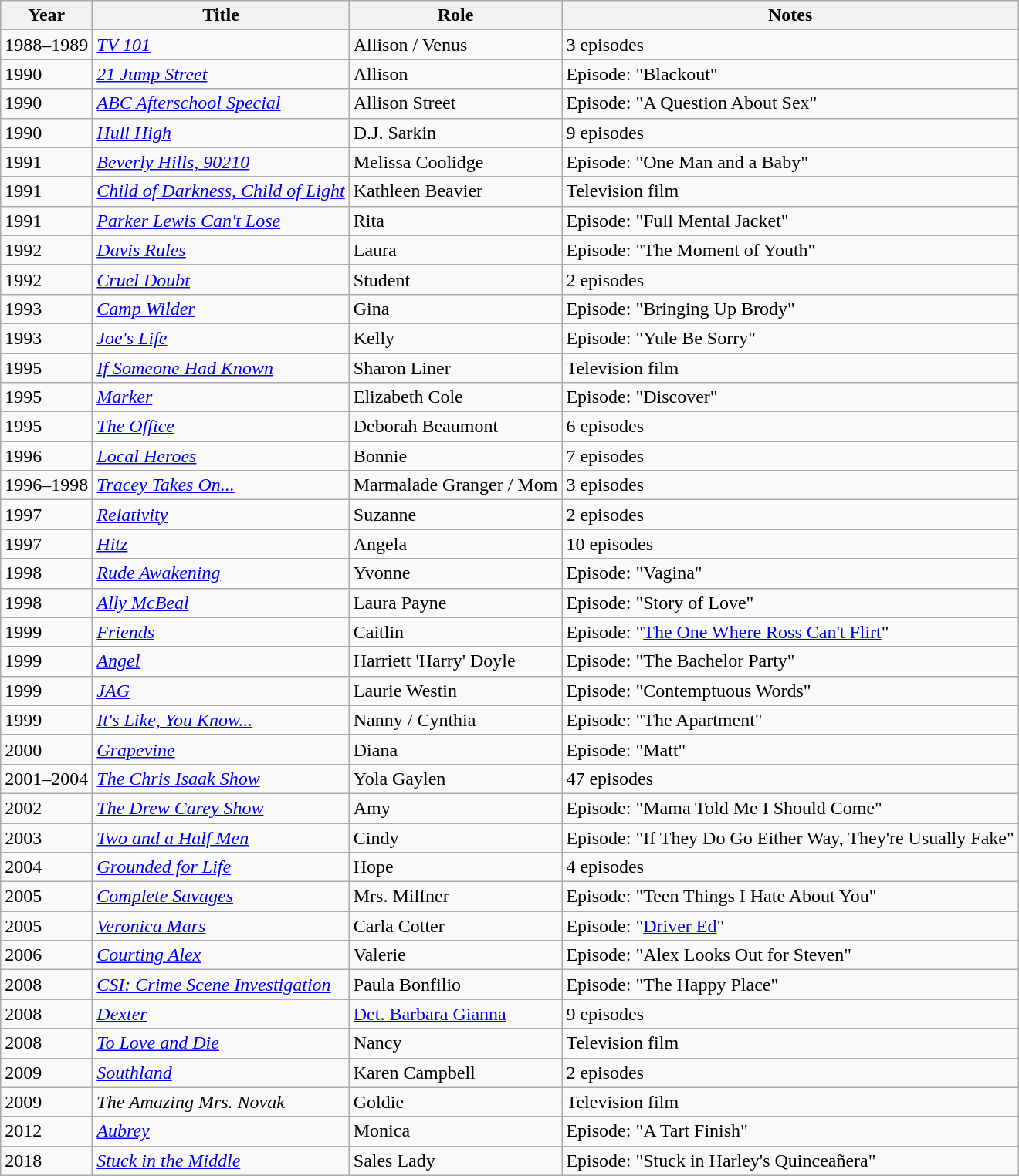<table class="wikitable sortable">
<tr>
<th>Year</th>
<th>Title</th>
<th>Role</th>
<th>Notes</th>
</tr>
<tr>
<td>1988–1989</td>
<td><em><a href='#'>TV 101</a></em></td>
<td>Allison / Venus</td>
<td>3 episodes</td>
</tr>
<tr>
<td>1990</td>
<td><em><a href='#'>21 Jump Street</a></em></td>
<td>Allison</td>
<td>Episode: "Blackout"</td>
</tr>
<tr>
<td>1990</td>
<td><em><a href='#'>ABC Afterschool Special</a></em></td>
<td>Allison Street</td>
<td>Episode: "A Question About Sex"</td>
</tr>
<tr>
<td>1990</td>
<td><em><a href='#'>Hull High</a></em></td>
<td>D.J. Sarkin</td>
<td>9 episodes</td>
</tr>
<tr>
<td>1991</td>
<td><em><a href='#'>Beverly Hills, 90210</a></em></td>
<td>Melissa Coolidge</td>
<td>Episode: "One Man and a Baby"</td>
</tr>
<tr>
<td>1991</td>
<td><em><a href='#'>Child of Darkness, Child of Light</a></em></td>
<td>Kathleen Beavier</td>
<td>Television film</td>
</tr>
<tr>
<td>1991</td>
<td><em><a href='#'>Parker Lewis Can't Lose</a></em></td>
<td>Rita</td>
<td>Episode: "Full Mental Jacket"</td>
</tr>
<tr>
<td>1992</td>
<td><em><a href='#'>Davis Rules</a></em></td>
<td>Laura</td>
<td>Episode: "The Moment of Youth"</td>
</tr>
<tr>
<td>1992</td>
<td><em><a href='#'>Cruel Doubt</a></em></td>
<td>Student</td>
<td>2 episodes</td>
</tr>
<tr>
<td>1993</td>
<td><em><a href='#'>Camp Wilder</a></em></td>
<td>Gina</td>
<td>Episode: "Bringing Up Brody"</td>
</tr>
<tr>
<td>1993</td>
<td><em><a href='#'>Joe's Life</a></em></td>
<td>Kelly</td>
<td>Episode: "Yule Be Sorry"</td>
</tr>
<tr>
<td>1995</td>
<td><em><a href='#'>If Someone Had Known</a></em></td>
<td>Sharon Liner</td>
<td>Television film</td>
</tr>
<tr>
<td>1995</td>
<td><a href='#'><em>Marker</em></a></td>
<td>Elizabeth Cole</td>
<td>Episode: "Discover"</td>
</tr>
<tr>
<td>1995</td>
<td><a href='#'><em>The Office</em></a></td>
<td>Deborah Beaumont</td>
<td>6 episodes</td>
</tr>
<tr>
<td>1996</td>
<td><a href='#'><em>Local Heroes</em></a></td>
<td>Bonnie</td>
<td>7 episodes</td>
</tr>
<tr>
<td>1996–1998</td>
<td><em><a href='#'>Tracey Takes On...</a></em></td>
<td>Marmalade Granger / Mom</td>
<td>3 episodes</td>
</tr>
<tr>
<td>1997</td>
<td><a href='#'><em>Relativity</em></a></td>
<td>Suzanne</td>
<td>2 episodes</td>
</tr>
<tr>
<td>1997</td>
<td><em><a href='#'>Hitz</a></em></td>
<td>Angela</td>
<td>10 episodes</td>
</tr>
<tr>
<td>1998</td>
<td><a href='#'><em>Rude Awakening</em></a></td>
<td>Yvonne</td>
<td>Episode: "Vagina"</td>
</tr>
<tr>
<td>1998</td>
<td><em><a href='#'>Ally McBeal</a></em></td>
<td>Laura Payne</td>
<td>Episode: "Story of Love"</td>
</tr>
<tr>
<td>1999</td>
<td><em><a href='#'>Friends</a></em></td>
<td>Caitlin</td>
<td>Episode: "<a href='#'>The One Where Ross Can't Flirt</a>"</td>
</tr>
<tr>
<td>1999</td>
<td><a href='#'><em>Angel</em></a></td>
<td>Harriett 'Harry' Doyle</td>
<td>Episode: "The Bachelor Party"</td>
</tr>
<tr>
<td>1999</td>
<td><a href='#'><em>JAG</em></a></td>
<td>Laurie Westin</td>
<td>Episode: "Contemptuous Words"</td>
</tr>
<tr>
<td>1999</td>
<td><em><a href='#'>It's Like, You Know...</a></em></td>
<td>Nanny / Cynthia</td>
<td>Episode: "The Apartment"</td>
</tr>
<tr>
<td>2000</td>
<td><a href='#'><em>Grapevine</em></a></td>
<td>Diana</td>
<td>Episode: "Matt"</td>
</tr>
<tr>
<td>2001–2004</td>
<td><em><a href='#'>The Chris Isaak Show</a></em></td>
<td>Yola Gaylen</td>
<td>47 episodes</td>
</tr>
<tr>
<td>2002</td>
<td><em><a href='#'>The Drew Carey Show</a></em></td>
<td>Amy</td>
<td>Episode: "Mama Told Me I Should Come"</td>
</tr>
<tr>
<td>2003</td>
<td><em><a href='#'>Two and a Half Men</a></em></td>
<td>Cindy</td>
<td>Episode: "If They Do Go Either Way, They're Usually Fake"</td>
</tr>
<tr>
<td>2004</td>
<td><em><a href='#'>Grounded for Life</a></em></td>
<td>Hope</td>
<td>4 episodes</td>
</tr>
<tr>
<td>2005</td>
<td><em><a href='#'>Complete Savages</a></em></td>
<td>Mrs. Milfner</td>
<td>Episode: "Teen Things I Hate About You"</td>
</tr>
<tr>
<td>2005</td>
<td><em><a href='#'>Veronica Mars</a></em></td>
<td>Carla Cotter</td>
<td>Episode: "<a href='#'>Driver Ed</a>"</td>
</tr>
<tr>
<td>2006</td>
<td><em><a href='#'>Courting Alex</a></em></td>
<td>Valerie</td>
<td>Episode: "Alex Looks Out for Steven"</td>
</tr>
<tr>
<td>2008</td>
<td><em><a href='#'>CSI: Crime Scene Investigation</a></em></td>
<td>Paula Bonfilio</td>
<td>Episode: "The Happy Place"</td>
</tr>
<tr>
<td>2008</td>
<td><a href='#'><em>Dexter</em></a></td>
<td><a href='#'>Det. Barbara Gianna</a></td>
<td>9 episodes</td>
</tr>
<tr>
<td>2008</td>
<td><em><a href='#'>To Love and Die</a></em></td>
<td>Nancy</td>
<td>Television film</td>
</tr>
<tr>
<td>2009</td>
<td><a href='#'><em>Southland</em></a></td>
<td>Karen Campbell</td>
<td>2 episodes</td>
</tr>
<tr>
<td>2009</td>
<td><em>The Amazing Mrs. Novak</em></td>
<td>Goldie</td>
<td>Television film</td>
</tr>
<tr>
<td>2012</td>
<td><a href='#'><em>Aubrey</em></a></td>
<td>Monica</td>
<td>Episode: "A Tart Finish"</td>
</tr>
<tr>
<td>2018</td>
<td><a href='#'><em>Stuck in the Middle</em></a></td>
<td>Sales Lady</td>
<td>Episode: "Stuck in Harley's Quinceañera"</td>
</tr>
</table>
